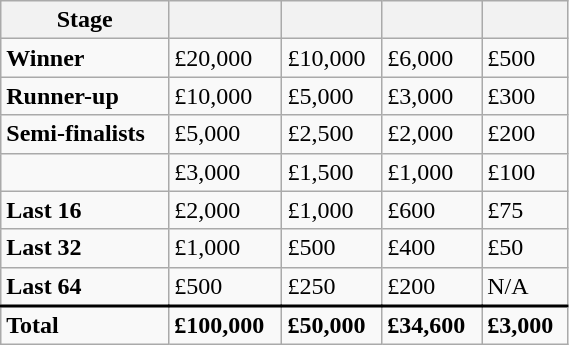<table class="wikitable" style="width:30%; margin:0">
<tr>
<th>Stage</th>
<th></th>
<th></th>
<th></th>
<th></th>
</tr>
<tr>
<td><strong>Winner</strong></td>
<td>£20,000</td>
<td>£10,000</td>
<td>£6,000</td>
<td>£500</td>
</tr>
<tr>
<td><strong>Runner-up</strong></td>
<td>£10,000</td>
<td>£5,000</td>
<td>£3,000</td>
<td>£300</td>
</tr>
<tr>
<td><strong>Semi-finalists</strong></td>
<td>£5,000</td>
<td>£2,500</td>
<td>£2,000</td>
<td>£200</td>
</tr>
<tr>
<td><strong></strong></td>
<td>£3,000</td>
<td>£1,500</td>
<td>£1,000</td>
<td>£100</td>
</tr>
<tr>
<td><strong>Last 16</strong></td>
<td>£2,000</td>
<td>£1,000</td>
<td>£600</td>
<td>£75</td>
</tr>
<tr>
<td><strong>Last 32</strong></td>
<td>£1,000</td>
<td>£500</td>
<td>£400</td>
<td>£50</td>
</tr>
<tr style="border-bottom:2px solid black;">
<td><strong>Last 64</strong></td>
<td>£500</td>
<td>£250</td>
<td>£200</td>
<td>N/A</td>
</tr>
<tr>
<td><strong>Total</strong></td>
<td><strong>£100,000</strong></td>
<td><strong>£50,000</strong></td>
<td><strong>£34,600</strong></td>
<td><strong>£3,000</strong></td>
</tr>
</table>
